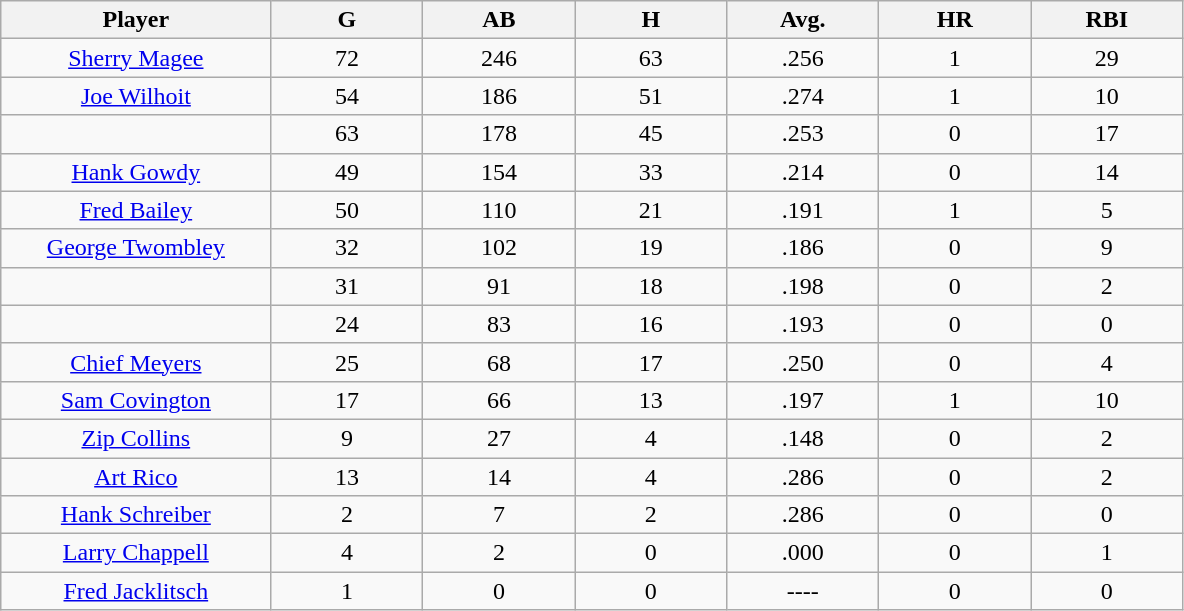<table class="wikitable sortable">
<tr>
<th bgcolor="#DDDDFF" width="16%">Player</th>
<th bgcolor="#DDDDFF" width="9%">G</th>
<th bgcolor="#DDDDFF" width="9%">AB</th>
<th bgcolor="#DDDDFF" width="9%">H</th>
<th bgcolor="#DDDDFF" width="9%">Avg.</th>
<th bgcolor="#DDDDFF" width="9%">HR</th>
<th bgcolor="#DDDDFF" width="9%">RBI</th>
</tr>
<tr align="center">
<td><a href='#'>Sherry Magee</a></td>
<td>72</td>
<td>246</td>
<td>63</td>
<td>.256</td>
<td>1</td>
<td>29</td>
</tr>
<tr align="center">
<td><a href='#'>Joe Wilhoit</a></td>
<td>54</td>
<td>186</td>
<td>51</td>
<td>.274</td>
<td>1</td>
<td>10</td>
</tr>
<tr align="center">
<td></td>
<td>63</td>
<td>178</td>
<td>45</td>
<td>.253</td>
<td>0</td>
<td>17</td>
</tr>
<tr align="center">
<td><a href='#'>Hank Gowdy</a></td>
<td>49</td>
<td>154</td>
<td>33</td>
<td>.214</td>
<td>0</td>
<td>14</td>
</tr>
<tr align="center">
<td><a href='#'>Fred Bailey</a></td>
<td>50</td>
<td>110</td>
<td>21</td>
<td>.191</td>
<td>1</td>
<td>5</td>
</tr>
<tr align="center">
<td><a href='#'>George Twombley</a></td>
<td>32</td>
<td>102</td>
<td>19</td>
<td>.186</td>
<td>0</td>
<td>9</td>
</tr>
<tr align="center">
<td></td>
<td>31</td>
<td>91</td>
<td>18</td>
<td>.198</td>
<td>0</td>
<td>2</td>
</tr>
<tr align="center">
<td></td>
<td>24</td>
<td>83</td>
<td>16</td>
<td>.193</td>
<td>0</td>
<td>0</td>
</tr>
<tr align="center">
<td><a href='#'>Chief Meyers</a></td>
<td>25</td>
<td>68</td>
<td>17</td>
<td>.250</td>
<td>0</td>
<td>4</td>
</tr>
<tr align="center">
<td><a href='#'>Sam Covington</a></td>
<td>17</td>
<td>66</td>
<td>13</td>
<td>.197</td>
<td>1</td>
<td>10</td>
</tr>
<tr align="center">
<td><a href='#'>Zip Collins</a></td>
<td>9</td>
<td>27</td>
<td>4</td>
<td>.148</td>
<td>0</td>
<td>2</td>
</tr>
<tr align="center">
<td><a href='#'>Art Rico</a></td>
<td>13</td>
<td>14</td>
<td>4</td>
<td>.286</td>
<td>0</td>
<td>2</td>
</tr>
<tr align="center">
<td><a href='#'>Hank Schreiber</a></td>
<td>2</td>
<td>7</td>
<td>2</td>
<td>.286</td>
<td>0</td>
<td>0</td>
</tr>
<tr align="center">
<td><a href='#'>Larry Chappell</a></td>
<td>4</td>
<td>2</td>
<td>0</td>
<td>.000</td>
<td>0</td>
<td>1</td>
</tr>
<tr align="center">
<td><a href='#'>Fred Jacklitsch</a></td>
<td>1</td>
<td>0</td>
<td>0</td>
<td>----</td>
<td>0</td>
<td>0</td>
</tr>
</table>
